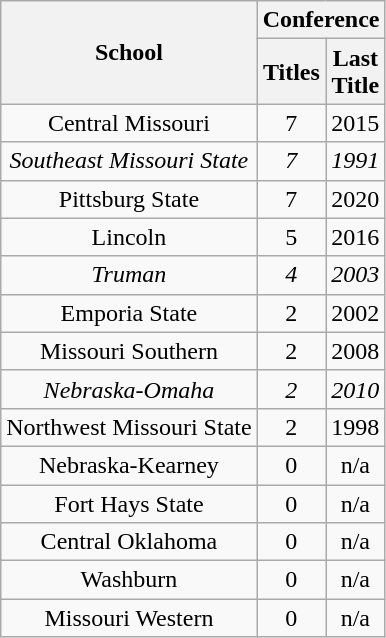<table class="wikitable sortable" style="text-align:center">
<tr>
<th rowspan=2>School</th>
<th colspan=2>Conference</th>
</tr>
<tr>
<th>Titles</th>
<th>Last<br>Title</th>
</tr>
<tr>
<td>Central Missouri</td>
<td>7</td>
<td>2015</td>
</tr>
<tr>
<td><em>Southeast Missouri State</em></td>
<td><em>7</em></td>
<td><em>1991</em></td>
</tr>
<tr>
<td>Pittsburg State</td>
<td>7</td>
<td>2020</td>
</tr>
<tr>
<td>Lincoln</td>
<td>5</td>
<td>2016</td>
</tr>
<tr>
<td><em>Truman</em></td>
<td><em>4</em></td>
<td><em>2003</em></td>
</tr>
<tr>
<td>Emporia State</td>
<td>2</td>
<td>2002</td>
</tr>
<tr>
<td>Missouri Southern</td>
<td>2</td>
<td>2008</td>
</tr>
<tr>
<td><em>Nebraska-Omaha</em></td>
<td><em>2</em></td>
<td><em>2010</em></td>
</tr>
<tr>
<td>Northwest Missouri State</td>
<td>2</td>
<td>1998</td>
</tr>
<tr>
<td>Nebraska-Kearney</td>
<td>0</td>
<td>n/a</td>
</tr>
<tr>
<td>Fort Hays State</td>
<td>0</td>
<td>n/a</td>
</tr>
<tr>
<td>Central Oklahoma</td>
<td>0</td>
<td>n/a</td>
</tr>
<tr>
<td>Washburn</td>
<td>0</td>
<td>n/a</td>
</tr>
<tr>
<td>Missouri Western</td>
<td>0</td>
<td>n/a</td>
</tr>
</table>
